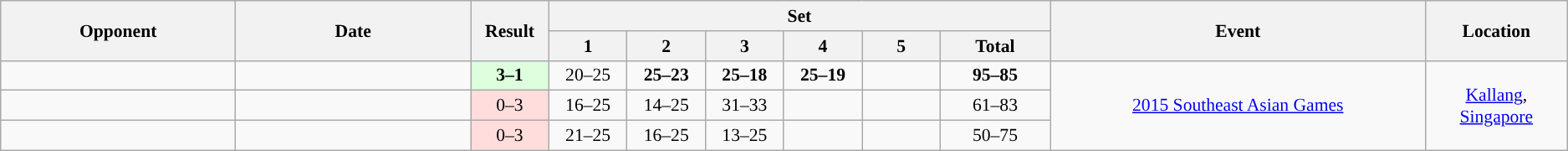<table class="wikitable" style="font-size: 90%">
<tr>
<th rowspan=2 width=15%>Opponent</th>
<th rowspan=2 width=15%>Date</th>
<th rowspan=2 width=5%>Result</th>
<th colspan=6>Set</th>
<th rowspan=2 width=24%>Event</th>
<th rowspan=2 width=16%>Location</th>
</tr>
<tr>
<th width=5%>1</th>
<th width=5%>2</th>
<th width=5%>3</th>
<th width=5%>4</th>
<th width=5%>5</th>
<th width=7%>Total</th>
</tr>
<tr style="text-align:center;">
<td style="text-align:left;"></td>
<td></td>
<td style="background:#ddffdd;"><strong>3–1</strong></td>
<td>20–25</td>
<td><strong>25–23</strong></td>
<td><strong>25–18</strong></td>
<td><strong>25–19</strong></td>
<td></td>
<td><strong>95–85</strong></td>
<td rowspan=3><a href='#'>2015 Southeast Asian Games</a></td>
<td rowspan=3><a href='#'>Kallang</a>, <a href='#'>Singapore</a></td>
</tr>
<tr style="text-align:center;">
<td style="text-align:left;"></td>
<td></td>
<td style="background:#ffdddd;">0–3</td>
<td>16–25</td>
<td>14–25</td>
<td>31–33</td>
<td></td>
<td></td>
<td>61–83</td>
</tr>
<tr style="text-align:center;">
<td style="text-align:left;"></td>
<td></td>
<td style="background:#ffdddd;">0–3</td>
<td>21–25</td>
<td>16–25</td>
<td>13–25</td>
<td></td>
<td></td>
<td>50–75</td>
</tr>
</table>
